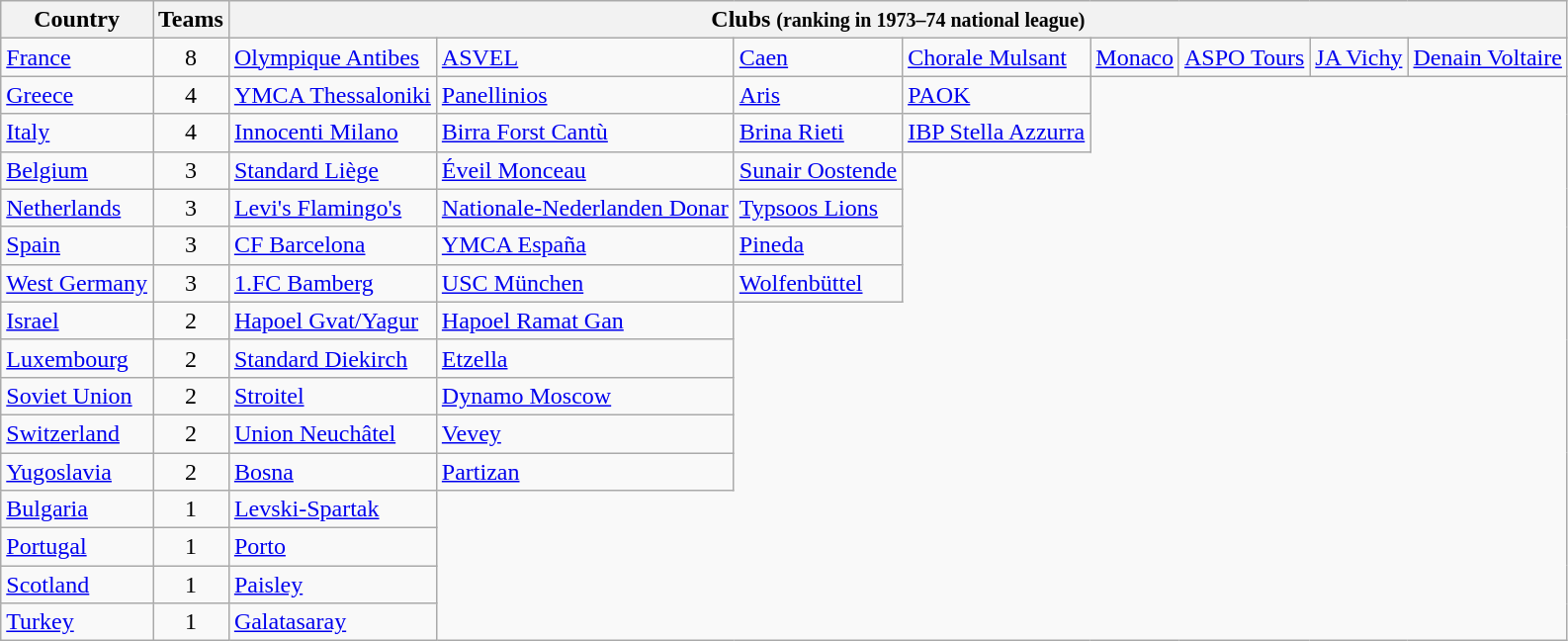<table class="wikitable" style="margin-left:0.5em;">
<tr>
<th>Country</th>
<th>Teams</th>
<th colspan=8>Clubs <small>(ranking in 1973–74 national league)</small></th>
</tr>
<tr>
<td> <a href='#'>France</a></td>
<td align=center>8</td>
<td><a href='#'>Olympique Antibes</a></td>
<td><a href='#'>ASVEL</a></td>
<td><a href='#'>Caen</a></td>
<td><a href='#'>Chorale Mulsant</a></td>
<td><a href='#'>Monaco</a></td>
<td><a href='#'>ASPO Tours</a></td>
<td><a href='#'>JA Vichy</a></td>
<td><a href='#'>Denain Voltaire</a></td>
</tr>
<tr>
<td> <a href='#'>Greece</a></td>
<td align=center>4</td>
<td><a href='#'>YMCA Thessaloniki</a></td>
<td><a href='#'>Panellinios</a></td>
<td><a href='#'>Aris</a></td>
<td><a href='#'>PAOK</a></td>
</tr>
<tr>
<td> <a href='#'>Italy</a></td>
<td align=center>4</td>
<td><a href='#'>Innocenti Milano</a></td>
<td><a href='#'>Birra Forst Cantù</a></td>
<td><a href='#'>Brina Rieti</a></td>
<td><a href='#'>IBP Stella Azzurra</a></td>
</tr>
<tr>
<td> <a href='#'>Belgium</a></td>
<td align=center>3</td>
<td><a href='#'>Standard Liège</a></td>
<td><a href='#'>Éveil Monceau</a></td>
<td><a href='#'>Sunair Oostende</a></td>
</tr>
<tr>
<td> <a href='#'>Netherlands</a></td>
<td align=center>3</td>
<td><a href='#'>Levi's Flamingo's</a></td>
<td><a href='#'>Nationale-Nederlanden Donar</a></td>
<td><a href='#'>Typsoos Lions</a></td>
</tr>
<tr>
<td> <a href='#'>Spain</a></td>
<td align=center>3</td>
<td><a href='#'>CF Barcelona</a></td>
<td><a href='#'>YMCA España</a></td>
<td><a href='#'>Pineda</a></td>
</tr>
<tr>
<td> <a href='#'>West Germany</a></td>
<td align=center>3</td>
<td><a href='#'>1.FC Bamberg</a></td>
<td><a href='#'>USC München</a></td>
<td><a href='#'>Wolfenbüttel</a></td>
</tr>
<tr>
<td> <a href='#'>Israel</a></td>
<td align=center>2</td>
<td><a href='#'>Hapoel Gvat/Yagur</a></td>
<td><a href='#'>Hapoel Ramat Gan</a></td>
</tr>
<tr>
<td> <a href='#'>Luxembourg</a></td>
<td align=center>2</td>
<td><a href='#'>Standard Diekirch</a></td>
<td><a href='#'>Etzella</a></td>
</tr>
<tr>
<td> <a href='#'>Soviet Union</a></td>
<td align=center>2</td>
<td><a href='#'>Stroitel</a></td>
<td><a href='#'>Dynamo Moscow</a></td>
</tr>
<tr>
<td> <a href='#'>Switzerland</a></td>
<td align=center>2</td>
<td><a href='#'>Union Neuchâtel</a></td>
<td><a href='#'>Vevey</a></td>
</tr>
<tr>
<td> <a href='#'>Yugoslavia</a></td>
<td align=center>2</td>
<td><a href='#'>Bosna</a></td>
<td><a href='#'>Partizan</a></td>
</tr>
<tr>
<td> <a href='#'>Bulgaria</a></td>
<td align=center>1</td>
<td><a href='#'>Levski-Spartak</a></td>
</tr>
<tr>
<td> <a href='#'>Portugal</a></td>
<td align=center>1</td>
<td><a href='#'>Porto</a></td>
</tr>
<tr>
<td> <a href='#'>Scotland</a></td>
<td align=center>1</td>
<td><a href='#'>Paisley</a></td>
</tr>
<tr>
<td> <a href='#'>Turkey</a></td>
<td align=center>1</td>
<td><a href='#'>Galatasaray</a></td>
</tr>
</table>
